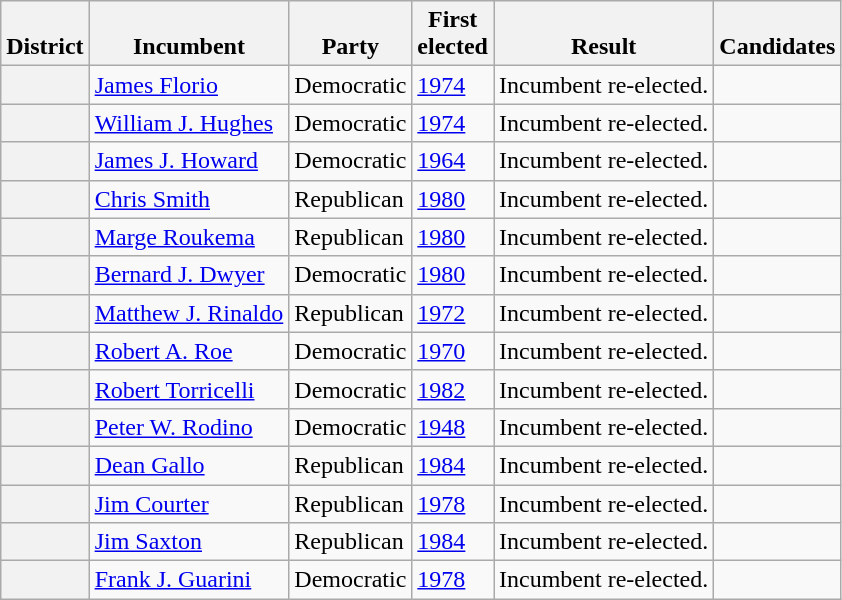<table class=wikitable>
<tr valign=bottom>
<th>District</th>
<th>Incumbent</th>
<th>Party</th>
<th>First<br>elected</th>
<th>Result</th>
<th>Candidates</th>
</tr>
<tr>
<th></th>
<td><a href='#'>James Florio</a></td>
<td>Democratic</td>
<td><a href='#'>1974</a></td>
<td>Incumbent re-elected.</td>
<td nowrap></td>
</tr>
<tr>
<th></th>
<td><a href='#'>William J. Hughes</a></td>
<td>Democratic</td>
<td><a href='#'>1974</a></td>
<td>Incumbent re-elected.</td>
<td nowrap></td>
</tr>
<tr>
<th></th>
<td><a href='#'>James J. Howard</a></td>
<td>Democratic</td>
<td><a href='#'>1964</a></td>
<td>Incumbent re-elected.</td>
<td nowrap></td>
</tr>
<tr>
<th></th>
<td><a href='#'>Chris Smith</a></td>
<td>Republican</td>
<td><a href='#'>1980</a></td>
<td>Incumbent re-elected.</td>
<td nowrap></td>
</tr>
<tr>
<th></th>
<td><a href='#'>Marge Roukema</a></td>
<td>Republican</td>
<td><a href='#'>1980</a></td>
<td>Incumbent re-elected.</td>
<td nowrap></td>
</tr>
<tr>
<th></th>
<td><a href='#'>Bernard J. Dwyer</a></td>
<td>Democratic</td>
<td><a href='#'>1980</a></td>
<td>Incumbent re-elected.</td>
<td nowrap></td>
</tr>
<tr>
<th></th>
<td><a href='#'>Matthew J. Rinaldo</a></td>
<td>Republican</td>
<td><a href='#'>1972</a></td>
<td>Incumbent re-elected.</td>
<td nowrap></td>
</tr>
<tr>
<th></th>
<td><a href='#'>Robert A. Roe</a></td>
<td>Democratic</td>
<td><a href='#'>1970</a></td>
<td>Incumbent re-elected.</td>
<td nowrap></td>
</tr>
<tr>
<th></th>
<td><a href='#'>Robert Torricelli</a></td>
<td>Democratic</td>
<td><a href='#'>1982</a></td>
<td>Incumbent re-elected.</td>
<td nowrap></td>
</tr>
<tr>
<th></th>
<td><a href='#'>Peter W. Rodino</a></td>
<td>Democratic</td>
<td><a href='#'>1948</a></td>
<td>Incumbent re-elected.</td>
<td nowrap></td>
</tr>
<tr>
<th></th>
<td><a href='#'>Dean Gallo</a></td>
<td>Republican</td>
<td><a href='#'>1984</a></td>
<td>Incumbent re-elected.</td>
<td nowrap></td>
</tr>
<tr>
<th></th>
<td><a href='#'>Jim Courter</a></td>
<td>Republican</td>
<td><a href='#'>1978</a></td>
<td>Incumbent re-elected.</td>
<td nowrap></td>
</tr>
<tr>
<th></th>
<td><a href='#'>Jim Saxton</a></td>
<td>Republican</td>
<td><a href='#'>1984</a></td>
<td>Incumbent re-elected.</td>
<td nowrap></td>
</tr>
<tr>
<th></th>
<td><a href='#'>Frank J. Guarini</a></td>
<td>Democratic</td>
<td><a href='#'>1978</a></td>
<td>Incumbent re-elected.</td>
<td nowrap></td>
</tr>
</table>
